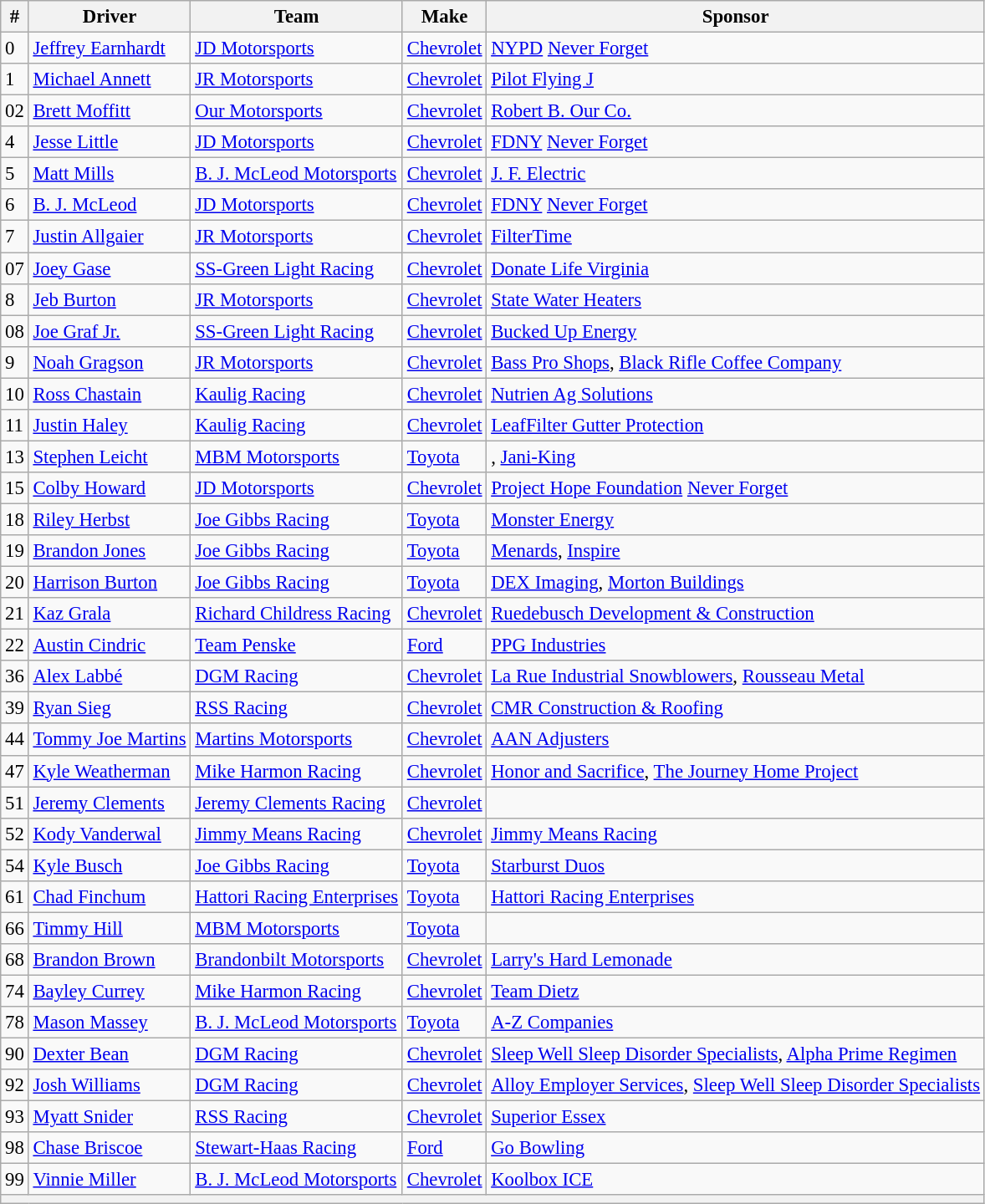<table class="wikitable" style="font-size:95%">
<tr>
<th>#</th>
<th>Driver</th>
<th>Team</th>
<th>Make</th>
<th>Sponsor</th>
</tr>
<tr>
<td>0</td>
<td><a href='#'>Jeffrey Earnhardt</a></td>
<td><a href='#'>JD Motorsports</a></td>
<td><a href='#'>Chevrolet</a></td>
<td><a href='#'>NYPD</a> <a href='#'>Never Forget</a></td>
</tr>
<tr>
<td>1</td>
<td><a href='#'>Michael Annett</a></td>
<td><a href='#'>JR Motorsports</a></td>
<td><a href='#'>Chevrolet</a></td>
<td><a href='#'>Pilot Flying J</a></td>
</tr>
<tr>
<td>02</td>
<td><a href='#'>Brett Moffitt</a></td>
<td><a href='#'>Our Motorsports</a></td>
<td><a href='#'>Chevrolet</a></td>
<td><a href='#'>Robert B. Our Co.</a></td>
</tr>
<tr>
<td>4</td>
<td><a href='#'>Jesse Little</a></td>
<td><a href='#'>JD Motorsports</a></td>
<td><a href='#'>Chevrolet</a></td>
<td><a href='#'>FDNY</a> <a href='#'>Never Forget</a></td>
</tr>
<tr>
<td>5</td>
<td><a href='#'>Matt Mills</a></td>
<td><a href='#'>B. J. McLeod Motorsports</a></td>
<td><a href='#'>Chevrolet</a></td>
<td><a href='#'>J. F. Electric</a></td>
</tr>
<tr>
<td>6</td>
<td><a href='#'>B. J. McLeod</a></td>
<td><a href='#'>JD Motorsports</a></td>
<td><a href='#'>Chevrolet</a></td>
<td><a href='#'>FDNY</a> <a href='#'>Never Forget</a></td>
</tr>
<tr>
<td>7</td>
<td><a href='#'>Justin Allgaier</a></td>
<td><a href='#'>JR Motorsports</a></td>
<td><a href='#'>Chevrolet</a></td>
<td><a href='#'>FilterTime</a></td>
</tr>
<tr>
<td>07</td>
<td><a href='#'>Joey Gase</a></td>
<td><a href='#'>SS-Green Light Racing</a></td>
<td><a href='#'>Chevrolet</a></td>
<td><a href='#'>Donate Life Virginia</a></td>
</tr>
<tr>
<td>8</td>
<td><a href='#'>Jeb Burton</a></td>
<td><a href='#'>JR Motorsports</a></td>
<td><a href='#'>Chevrolet</a></td>
<td><a href='#'>State Water Heaters</a></td>
</tr>
<tr>
<td>08</td>
<td><a href='#'>Joe Graf Jr.</a></td>
<td><a href='#'>SS-Green Light Racing</a></td>
<td><a href='#'>Chevrolet</a></td>
<td><a href='#'>Bucked Up Energy</a></td>
</tr>
<tr>
<td>9</td>
<td><a href='#'>Noah Gragson</a></td>
<td><a href='#'>JR Motorsports</a></td>
<td><a href='#'>Chevrolet</a></td>
<td><a href='#'>Bass Pro Shops</a>, <a href='#'>Black Rifle Coffee Company</a></td>
</tr>
<tr>
<td>10</td>
<td><a href='#'>Ross Chastain</a></td>
<td><a href='#'>Kaulig Racing</a></td>
<td><a href='#'>Chevrolet</a></td>
<td><a href='#'>Nutrien Ag Solutions</a></td>
</tr>
<tr>
<td>11</td>
<td><a href='#'>Justin Haley</a></td>
<td><a href='#'>Kaulig Racing</a></td>
<td><a href='#'>Chevrolet</a></td>
<td><a href='#'>LeafFilter Gutter Protection</a></td>
</tr>
<tr>
<td>13</td>
<td><a href='#'>Stephen Leicht</a></td>
<td><a href='#'>MBM Motorsports</a></td>
<td><a href='#'>Toyota</a></td>
<td>, <a href='#'>Jani-King</a></td>
</tr>
<tr>
<td>15</td>
<td><a href='#'>Colby Howard</a></td>
<td><a href='#'>JD Motorsports</a></td>
<td><a href='#'>Chevrolet</a></td>
<td><a href='#'>Project Hope Foundation</a> <a href='#'>Never Forget</a></td>
</tr>
<tr>
<td>18</td>
<td><a href='#'>Riley Herbst</a></td>
<td><a href='#'>Joe Gibbs Racing</a></td>
<td><a href='#'>Toyota</a></td>
<td><a href='#'>Monster Energy</a></td>
</tr>
<tr>
<td>19</td>
<td><a href='#'>Brandon Jones</a></td>
<td><a href='#'>Joe Gibbs Racing</a></td>
<td><a href='#'>Toyota</a></td>
<td><a href='#'>Menards</a>, <a href='#'>Inspire</a></td>
</tr>
<tr>
<td>20</td>
<td><a href='#'>Harrison Burton</a></td>
<td><a href='#'>Joe Gibbs Racing</a></td>
<td><a href='#'>Toyota</a></td>
<td><a href='#'>DEX Imaging</a>, <a href='#'>Morton Buildings</a></td>
</tr>
<tr>
<td>21</td>
<td><a href='#'>Kaz Grala</a></td>
<td><a href='#'>Richard Childress Racing</a></td>
<td><a href='#'>Chevrolet</a></td>
<td><a href='#'>Ruedebusch Development & Construction</a></td>
</tr>
<tr>
<td>22</td>
<td><a href='#'>Austin Cindric</a></td>
<td><a href='#'>Team Penske</a></td>
<td><a href='#'>Ford</a></td>
<td><a href='#'>PPG Industries</a></td>
</tr>
<tr>
<td>36</td>
<td><a href='#'>Alex Labbé</a></td>
<td><a href='#'>DGM Racing</a></td>
<td><a href='#'>Chevrolet</a></td>
<td><a href='#'>La Rue Industrial Snowblowers</a>, <a href='#'>Rousseau Metal</a></td>
</tr>
<tr>
<td>39</td>
<td><a href='#'>Ryan Sieg</a></td>
<td><a href='#'>RSS Racing</a></td>
<td><a href='#'>Chevrolet</a></td>
<td><a href='#'>CMR Construction & Roofing</a></td>
</tr>
<tr>
<td>44</td>
<td><a href='#'>Tommy Joe Martins</a></td>
<td><a href='#'>Martins Motorsports</a></td>
<td><a href='#'>Chevrolet</a></td>
<td><a href='#'>AAN Adjusters</a></td>
</tr>
<tr>
<td>47</td>
<td><a href='#'>Kyle Weatherman</a></td>
<td><a href='#'>Mike Harmon Racing</a></td>
<td><a href='#'>Chevrolet</a></td>
<td><a href='#'>Honor and Sacrifice</a>, <a href='#'>The Journey Home Project</a></td>
</tr>
<tr>
<td>51</td>
<td><a href='#'>Jeremy Clements</a></td>
<td><a href='#'>Jeremy Clements Racing</a></td>
<td><a href='#'>Chevrolet</a></td>
<td></td>
</tr>
<tr>
<td>52</td>
<td><a href='#'>Kody Vanderwal</a></td>
<td><a href='#'>Jimmy Means Racing</a></td>
<td><a href='#'>Chevrolet</a></td>
<td><a href='#'>Jimmy Means Racing</a></td>
</tr>
<tr>
<td>54</td>
<td><a href='#'>Kyle Busch</a></td>
<td><a href='#'>Joe Gibbs Racing</a></td>
<td><a href='#'>Toyota</a></td>
<td><a href='#'>Starburst Duos</a></td>
</tr>
<tr>
<td>61</td>
<td><a href='#'>Chad Finchum</a></td>
<td><a href='#'>Hattori Racing Enterprises</a></td>
<td><a href='#'>Toyota</a></td>
<td><a href='#'>Hattori Racing Enterprises</a></td>
</tr>
<tr>
<td>66</td>
<td><a href='#'>Timmy Hill</a></td>
<td><a href='#'>MBM Motorsports</a></td>
<td><a href='#'>Toyota</a></td>
<td></td>
</tr>
<tr>
<td>68</td>
<td><a href='#'>Brandon Brown</a></td>
<td><a href='#'>Brandonbilt Motorsports</a></td>
<td><a href='#'>Chevrolet</a></td>
<td><a href='#'>Larry's Hard Lemonade</a></td>
</tr>
<tr>
<td>74</td>
<td><a href='#'>Bayley Currey</a></td>
<td><a href='#'>Mike Harmon Racing</a></td>
<td><a href='#'>Chevrolet</a></td>
<td><a href='#'>Team Dietz</a></td>
</tr>
<tr>
<td>78</td>
<td><a href='#'>Mason Massey</a></td>
<td><a href='#'>B. J. McLeod Motorsports</a></td>
<td><a href='#'>Toyota</a></td>
<td><a href='#'>A-Z Companies</a></td>
</tr>
<tr>
<td>90</td>
<td><a href='#'>Dexter Bean</a></td>
<td><a href='#'>DGM Racing</a></td>
<td><a href='#'>Chevrolet</a></td>
<td><a href='#'>Sleep Well Sleep Disorder Specialists</a>, <a href='#'>Alpha Prime Regimen</a></td>
</tr>
<tr>
<td>92</td>
<td><a href='#'>Josh Williams</a></td>
<td><a href='#'>DGM Racing</a></td>
<td><a href='#'>Chevrolet</a></td>
<td><a href='#'>Alloy Employer Services</a>, <a href='#'>Sleep Well Sleep Disorder Specialists</a></td>
</tr>
<tr>
<td>93</td>
<td><a href='#'>Myatt Snider</a></td>
<td><a href='#'>RSS Racing</a></td>
<td><a href='#'>Chevrolet</a></td>
<td><a href='#'>Superior Essex</a></td>
</tr>
<tr>
<td>98</td>
<td><a href='#'>Chase Briscoe</a></td>
<td><a href='#'>Stewart-Haas Racing</a></td>
<td><a href='#'>Ford</a></td>
<td><a href='#'>Go Bowling</a></td>
</tr>
<tr>
<td>99</td>
<td><a href='#'>Vinnie Miller</a></td>
<td><a href='#'>B. J. McLeod Motorsports</a></td>
<td><a href='#'>Chevrolet</a></td>
<td><a href='#'>Koolbox ICE</a></td>
</tr>
<tr>
<th colspan="5"></th>
</tr>
</table>
